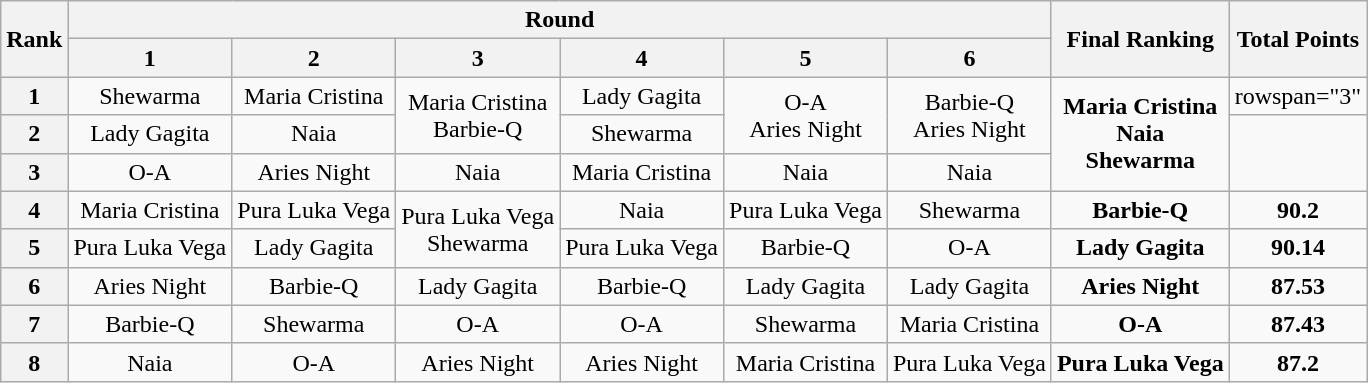<table class="wikitable" style="text-align:center;">
<tr>
<th rowspan="2" scope="col">Rank</th>
<th colspan="6" scope="col">Round</th>
<th rowspan="2">Final Ranking</th>
<th rowspan="2">Total Points</th>
</tr>
<tr>
<th scope="col">1</th>
<th scope="col">2</th>
<th scope="col">3</th>
<th scope="col">4</th>
<th scope="col">5</th>
<th scope="col">6</th>
</tr>
<tr>
<th scope="row">1</th>
<td>Shewarma</td>
<td>Maria Cristina</td>
<td rowspan="2">Maria Cristina<br>Barbie-Q</td>
<td>Lady Gagita</td>
<td rowspan="2">O-A<br>Aries Night</td>
<td rowspan="2">Barbie-Q<br>Aries Night</td>
<td rowspan="3"><strong>Maria Cristina<br>Naia<br>Shewarma</strong></td>
<td>rowspan="3" </td>
</tr>
<tr>
<th scope="row">2</th>
<td>Lady Gagita</td>
<td>Naia</td>
<td>Shewarma</td>
</tr>
<tr>
<th scope="row">3</th>
<td>O-A</td>
<td>Aries Night</td>
<td>Naia</td>
<td>Maria Cristina</td>
<td>Naia</td>
<td>Naia</td>
</tr>
<tr>
<th scope="row">4</th>
<td>Maria Cristina</td>
<td>Pura Luka Vega</td>
<td rowspan="2">Pura Luka Vega<br>Shewarma</td>
<td>Naia</td>
<td>Pura Luka Vega</td>
<td>Shewarma</td>
<td><strong>Barbie-Q</strong></td>
<td><strong>90.2</strong></td>
</tr>
<tr>
<th scope="row">5</th>
<td>Pura Luka Vega</td>
<td>Lady Gagita</td>
<td>Pura Luka Vega</td>
<td>Barbie-Q</td>
<td>O-A</td>
<td><strong>Lady Gagita</strong></td>
<td><strong>90.14</strong></td>
</tr>
<tr>
<th scope="row">6</th>
<td>Aries Night</td>
<td>Barbie-Q</td>
<td>Lady Gagita</td>
<td>Barbie-Q</td>
<td>Lady Gagita</td>
<td>Lady Gagita</td>
<td><strong>Aries Night</strong></td>
<td><strong>87.53</strong></td>
</tr>
<tr>
<th scope="row">7</th>
<td>Barbie-Q</td>
<td>Shewarma</td>
<td>O-A</td>
<td>O-A</td>
<td>Shewarma</td>
<td>Maria Cristina</td>
<td><strong>O-A</strong></td>
<td><strong>87.43</strong></td>
</tr>
<tr>
<th scope="row">8</th>
<td>Naia</td>
<td>O-A</td>
<td>Aries Night</td>
<td>Aries Night</td>
<td>Maria Cristina</td>
<td>Pura Luka Vega</td>
<td><strong>Pura Luka Vega</strong></td>
<td><strong>87.2</strong></td>
</tr>
</table>
